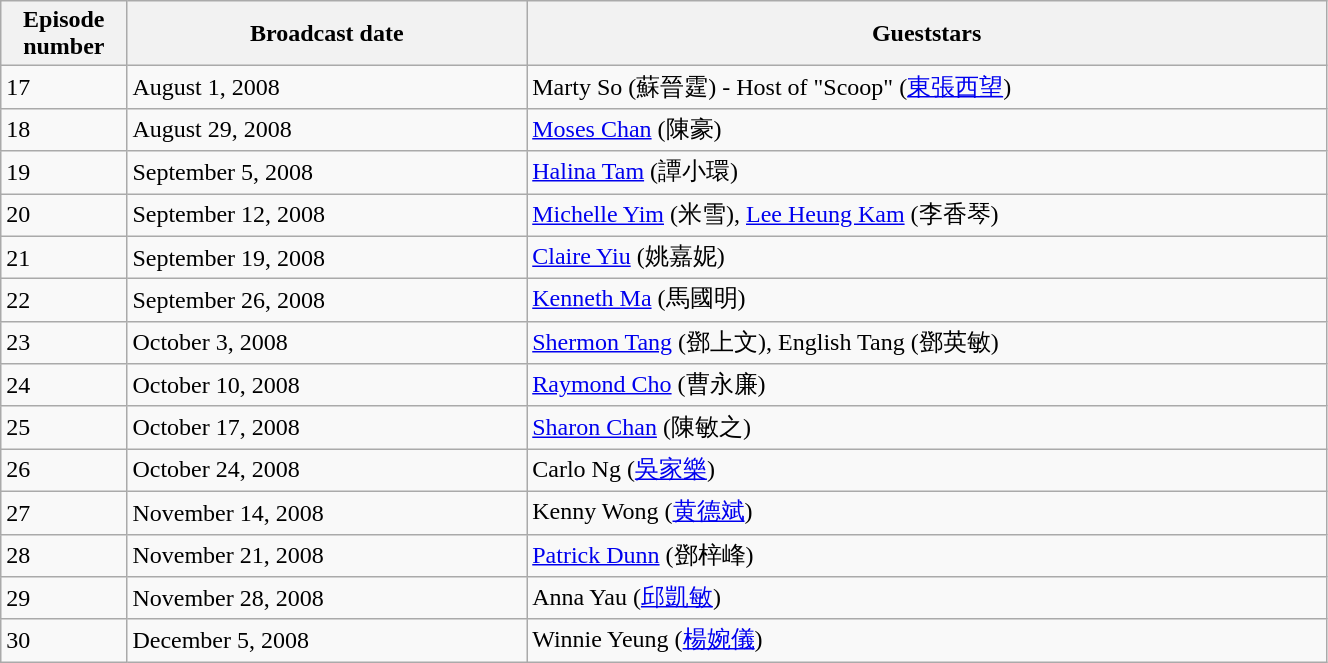<table class=wikitable width=70%>
<tr>
<th width=5%>Episode number</th>
<th width=20%>Broadcast date</th>
<th width=40%>Gueststars</th>
</tr>
<tr>
<td>17</td>
<td>August 1, 2008</td>
<td>Marty So (蘇晉霆) - Host of "Scoop" (<a href='#'>東張西望</a>)</td>
</tr>
<tr>
<td>18</td>
<td>August 29, 2008</td>
<td><a href='#'>Moses Chan</a> (陳豪)</td>
</tr>
<tr>
<td>19</td>
<td>September 5, 2008</td>
<td><a href='#'>Halina Tam</a> (譚小環)</td>
</tr>
<tr>
<td>20</td>
<td>September 12, 2008</td>
<td><a href='#'>Michelle Yim</a> (米雪), <a href='#'>Lee Heung Kam</a> (李香琴)</td>
</tr>
<tr>
<td>21</td>
<td>September 19, 2008</td>
<td><a href='#'>Claire Yiu</a> (姚嘉妮)</td>
</tr>
<tr>
<td>22</td>
<td>September 26, 2008</td>
<td><a href='#'>Kenneth Ma</a> (馬國明)</td>
</tr>
<tr>
<td>23</td>
<td>October 3, 2008</td>
<td><a href='#'>Shermon Tang</a> (鄧上文), English Tang (鄧英敏)</td>
</tr>
<tr>
<td>24</td>
<td>October 10, 2008</td>
<td><a href='#'>Raymond Cho</a> (曹永廉)</td>
</tr>
<tr>
<td>25</td>
<td>October 17, 2008</td>
<td><a href='#'>Sharon Chan</a> (陳敏之)</td>
</tr>
<tr>
<td>26</td>
<td>October 24, 2008</td>
<td>Carlo Ng (<a href='#'>吳家樂</a>)</td>
</tr>
<tr>
<td>27</td>
<td>November 14, 2008</td>
<td>Kenny Wong (<a href='#'>黄德斌</a>)</td>
</tr>
<tr>
<td>28</td>
<td>November 21, 2008</td>
<td><a href='#'>Patrick Dunn</a> (鄧梓峰)</td>
</tr>
<tr>
<td>29</td>
<td>November 28, 2008</td>
<td>Anna Yau (<a href='#'>邱凱敏</a>)</td>
</tr>
<tr>
<td>30</td>
<td>December 5, 2008</td>
<td>Winnie Yeung (<a href='#'>楊婉儀</a>)</td>
</tr>
</table>
